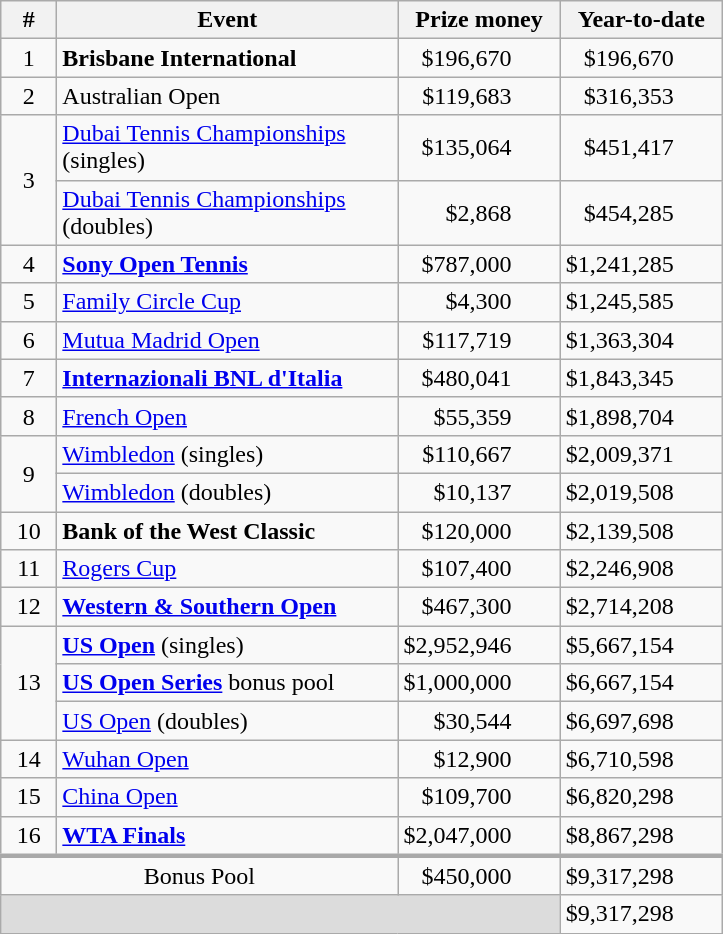<table class="wikitable sortable">
<tr>
<th width=30>#</th>
<th width=220>Event</th>
<th>Prize money</th>
<th>Year-to-date</th>
</tr>
<tr>
<td align=center>1</td>
<td><strong>Brisbane International</strong></td>
<td align=right style="padding-right: 2em">$196,670</td>
<td align=right style="padding-right: 2em">$196,670</td>
</tr>
<tr>
<td align=center>2</td>
<td>Australian Open</td>
<td align=right style="padding-right: 2em">$119,683</td>
<td align=right style="padding-right: 2em">$316,353</td>
</tr>
<tr class="sortbottom">
<td align=center rowspan=2>3</td>
<td><a href='#'>Dubai Tennis Championships</a> (singles)</td>
<td align=right style='padding-right: 2em'>$135,064</td>
<td align=right style="padding-right: 2em">$451,417</td>
</tr>
<tr>
<td><a href='#'>Dubai Tennis Championships</a> (doubles)</td>
<td align=right style="padding-right: 2em">$2,868</td>
<td align=right style="padding-right: 2em">$454,285</td>
</tr>
<tr>
<td align=center>4</td>
<td><strong><a href='#'>Sony Open Tennis</a></strong></td>
<td align=right style="padding-right: 2em">$787,000</td>
<td align=right style="padding-right: 2em">$1,241,285</td>
</tr>
<tr>
<td align=center>5</td>
<td><a href='#'>Family Circle Cup</a></td>
<td align=right style="padding-right: 2em">$4,300</td>
<td align=right style="padding-right: 2em">$1,245,585</td>
</tr>
<tr>
<td align=center>6</td>
<td><a href='#'>Mutua Madrid Open</a></td>
<td align=right style="padding-right: 2em">$117,719</td>
<td align=right style="padding-right: 2em">$1,363,304</td>
</tr>
<tr>
<td align=center>7</td>
<td><strong><a href='#'>Internazionali BNL d'Italia</a></strong></td>
<td align=right style="padding-right: 2em">$480,041</td>
<td align=right style="padding-right: 2em">$1,843,345</td>
</tr>
<tr>
<td align=center>8</td>
<td><a href='#'>French Open</a></td>
<td align=right style="padding-right: 2em">$55,359</td>
<td align=right style="padding-right: 2em">$1,898,704</td>
</tr>
<tr>
<td align=center rowspan=2>9</td>
<td><a href='#'>Wimbledon</a> (singles)</td>
<td align=right style="padding-right: 2em">$110,667</td>
<td align=right style="padding-right: 2em">$2,009,371</td>
</tr>
<tr>
<td><a href='#'>Wimbledon</a> (doubles)</td>
<td align=right style="padding-right: 2em">$10,137</td>
<td align=right style="padding-right: 2em">$2,019,508</td>
</tr>
<tr>
<td align=center>10</td>
<td><strong>Bank of the West Classic</strong></td>
<td align=right style="padding-right: 2em">$120,000</td>
<td align=right style="padding-right: 2em">$2,139,508</td>
</tr>
<tr>
<td align=center>11</td>
<td><a href='#'>Rogers Cup</a></td>
<td align=right style="padding-right: 2em">$107,400</td>
<td align=right style="padding-right: 2em">$2,246,908</td>
</tr>
<tr>
<td align=center>12</td>
<td><strong><a href='#'>Western & Southern Open</a></strong></td>
<td align=right style="padding-right: 2em">$467,300</td>
<td align=right style="padding-right: 2em">$2,714,208</td>
</tr>
<tr>
<td align=center rowspan=3>13</td>
<td><strong><a href='#'>US Open</a></strong> (singles)</td>
<td align=right style="padding-right: 2em">$2,952,946</td>
<td align=right style="padding-right: 2em">$5,667,154</td>
</tr>
<tr>
<td><strong><a href='#'>US Open Series</a></strong> bonus pool</td>
<td align=right style="padding-right: 2em">$1,000,000</td>
<td align=right style="padding-right: 2em">$6,667,154</td>
</tr>
<tr>
<td><a href='#'>US Open</a> (doubles)</td>
<td align=right style="padding-right: 2em">$30,544</td>
<td align=right style="padding-right: 2em">$6,697,698</td>
</tr>
<tr>
<td align=center>14</td>
<td><a href='#'>Wuhan Open</a></td>
<td align=right style="padding-right: 2em">$12,900</td>
<td align=right style="padding-right: 2em">$6,710,598</td>
</tr>
<tr>
<td align=center>15</td>
<td><a href='#'>China Open</a></td>
<td align=right style="padding-right: 2em">$109,700</td>
<td align=right style="padding-right: 2em">$6,820,298</td>
</tr>
<tr>
<td align=center>16</td>
<td><strong><a href='#'>WTA Finals</a></strong></td>
<td align=right style="padding-right: 2em">$2,047,000</td>
<td align=right style="padding-right: 2em">$8,867,298</td>
</tr>
<tr style="text-align:center;border-top:3px solid darkgrey">
<td colspan=2>Bonus Pool</td>
<td align=right style="padding-right: 2em">$450,000</td>
<td align=right style="padding-right: 2em">$9,317,298</td>
</tr>
<tr class="sortbottom">
<td colspan=3 bgcolor=#DCDCDC></td>
<td align=right style="padding-right: 2em">$9,317,298</td>
</tr>
</table>
